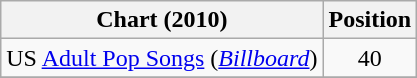<table class="wikitable sortable">
<tr>
<th>Chart (2010)</th>
<th>Position</th>
</tr>
<tr>
<td>US <a href='#'>Adult Pop Songs</a> (<a href='#'><em>Billboard</em></a>)</td>
<td style="text-align:center;">40</td>
</tr>
<tr>
</tr>
</table>
